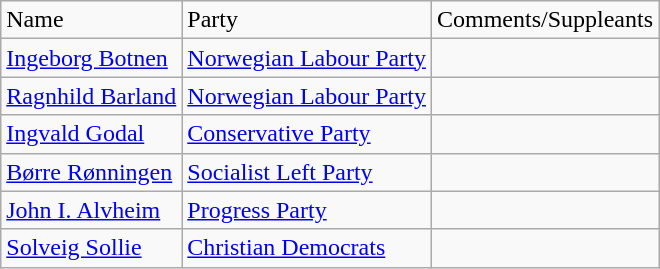<table class="wikitable">
<tr>
<td>Name</td>
<td>Party</td>
<td>Comments/Suppleants</td>
</tr>
<tr>
<td><a href='#'>Ingeborg Botnen</a></td>
<td><a href='#'>Norwegian Labour Party</a></td>
<td></td>
</tr>
<tr>
<td><a href='#'>Ragnhild Barland</a></td>
<td><a href='#'>Norwegian Labour Party</a></td>
<td></td>
</tr>
<tr>
<td><a href='#'>Ingvald Godal</a></td>
<td><a href='#'>Conservative Party</a></td>
<td></td>
</tr>
<tr>
<td><a href='#'>Børre Rønningen</a></td>
<td><a href='#'>Socialist Left Party</a></td>
<td></td>
</tr>
<tr>
<td><a href='#'>John I. Alvheim</a></td>
<td><a href='#'>Progress Party</a></td>
<td></td>
</tr>
<tr>
<td><a href='#'>Solveig Sollie</a></td>
<td><a href='#'>Christian Democrats</a></td>
<td></td>
</tr>
</table>
